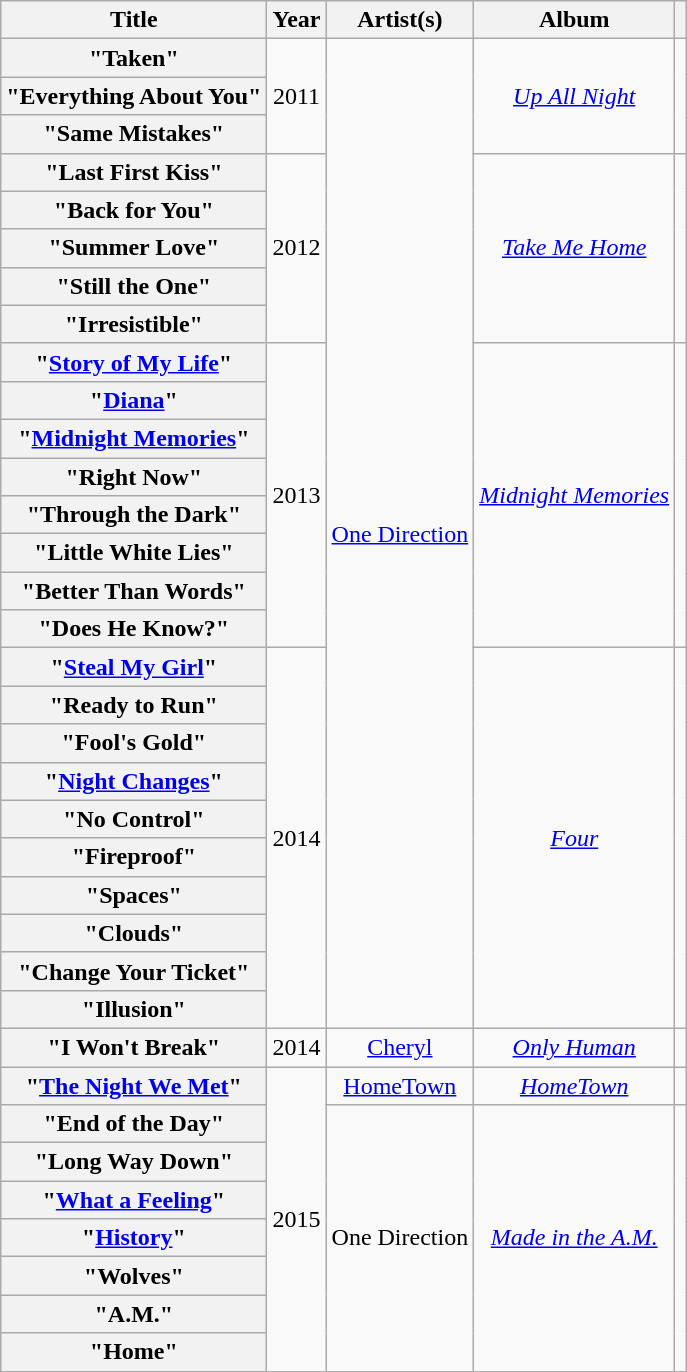<table class="wikitable plainrowheaders" style="text-align:center">
<tr>
<th scope="col">Title</th>
<th scope="col">Year</th>
<th scope="col">Artist(s)</th>
<th scope="col">Album</th>
<th scope="col"></th>
</tr>
<tr>
<th scope="row">"Taken"</th>
<td rowspan="3">2011</td>
<td rowspan="26"><a href='#'>One Direction</a></td>
<td rowspan="3"><em><a href='#'>Up All Night</a></em></td>
<td rowspan="3"></td>
</tr>
<tr>
<th scope="row">"Everything About You"</th>
</tr>
<tr>
<th scope="row">"Same Mistakes"</th>
</tr>
<tr>
<th scope="row">"Last First Kiss"</th>
<td rowspan="5">2012</td>
<td rowspan="5"><em><a href='#'>Take Me Home</a></em></td>
<td rowspan="5"></td>
</tr>
<tr>
<th scope="row">"Back for You"</th>
</tr>
<tr>
<th scope="row">"Summer Love"</th>
</tr>
<tr>
<th scope="row">"Still the One"</th>
</tr>
<tr>
<th scope="row">"Irresistible"</th>
</tr>
<tr>
<th scope="row">"<a href='#'>Story of My Life</a>"</th>
<td rowspan="8">2013</td>
<td rowspan="8"><em><a href='#'>Midnight Memories</a></em></td>
<td rowspan="8"></td>
</tr>
<tr>
<th scope="row">"<a href='#'>Diana</a>"</th>
</tr>
<tr>
<th scope="row">"<a href='#'>Midnight Memories</a>"</th>
</tr>
<tr>
<th scope="row">"Right Now"</th>
</tr>
<tr>
<th scope="row">"Through the Dark"</th>
</tr>
<tr>
<th scope="row">"Little White Lies"</th>
</tr>
<tr>
<th scope="row">"Better Than Words"</th>
</tr>
<tr>
<th scope="row">"Does He Know?"</th>
</tr>
<tr>
<th scope="row">"<a href='#'>Steal My Girl</a>"</th>
<td rowspan="10">2014</td>
<td rowspan="10"><em><a href='#'>Four</a></em></td>
<td rowspan="10"></td>
</tr>
<tr>
<th scope="row">"Ready to Run"</th>
</tr>
<tr>
<th scope="row">"Fool's Gold"</th>
</tr>
<tr>
<th scope="row">"<a href='#'>Night Changes</a>"</th>
</tr>
<tr>
<th scope="row">"No Control"</th>
</tr>
<tr>
<th scope="row">"Fireproof"</th>
</tr>
<tr>
<th scope="row">"Spaces"</th>
</tr>
<tr>
<th scope="row">"Clouds"</th>
</tr>
<tr>
<th scope="row">"Change Your Ticket"</th>
</tr>
<tr>
<th scope="row">"Illusion"</th>
</tr>
<tr>
<th scope="row">"I Won't Break"</th>
<td>2014</td>
<td><a href='#'>Cheryl</a></td>
<td><em><a href='#'>Only Human</a></em></td>
<td></td>
</tr>
<tr>
<th scope="row">"<a href='#'>The Night We Met</a>"</th>
<td rowspan="8">2015</td>
<td><a href='#'>HomeTown</a></td>
<td><em><a href='#'>HomeTown</a></em></td>
<td></td>
</tr>
<tr>
<th scope="row">"End of the Day"</th>
<td rowspan="7">One Direction</td>
<td rowspan="7"><em><a href='#'>Made in the A.M.</a></em></td>
<td rowspan="7"></td>
</tr>
<tr>
<th scope="row">"Long Way Down"</th>
</tr>
<tr>
<th scope="row">"<a href='#'>What a Feeling</a>"</th>
</tr>
<tr>
<th scope="row">"<a href='#'>History</a>"</th>
</tr>
<tr>
<th scope="row">"Wolves"</th>
</tr>
<tr>
<th scope="row">"A.M."</th>
</tr>
<tr>
<th scope="row">"Home"</th>
</tr>
</table>
